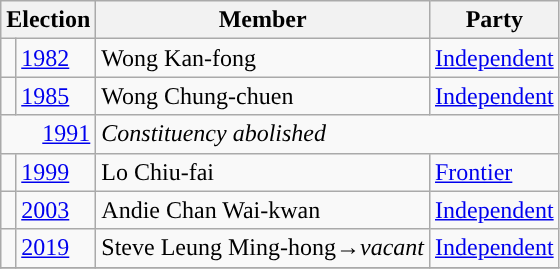<table class="wikitable">
<tr>
<th colspan="2">Election</th>
<th>Member</th>
<th>Party</th>
</tr>
<tr>
<td style="background-color:"></td>
<td><a href='#'>1982</a></td>
<td>Wong Kan-fong</td>
<td><a href='#'>Independent</a></td>
</tr>
<tr>
<td style="background-color:"></td>
<td><a href='#'>1985</a></td>
<td>Wong Chung-chuen</td>
<td><a href='#'>Independent</a></td>
</tr>
<tr>
<td colspan=2 align=right><a href='#'>1991</a></td>
<td colspan=2><em>Constituency abolished</em></td>
</tr>
<tr>
<td style="background-color:"></td>
<td><a href='#'>1999</a></td>
<td>Lo Chiu-fai</td>
<td><a href='#'>Frontier</a></td>
</tr>
<tr>
<td style="background-color:"></td>
<td><a href='#'>2003</a></td>
<td>Andie Chan Wai-kwan</td>
<td><a href='#'>Independent</a></td>
</tr>
<tr>
<td style="background-color:"></td>
<td><a href='#'>2019</a></td>
<td>Steve Leung Ming-hong→<em>vacant</em></td>
<td><a href='#'>Independent</a></td>
</tr>
<tr>
</tr>
</table>
